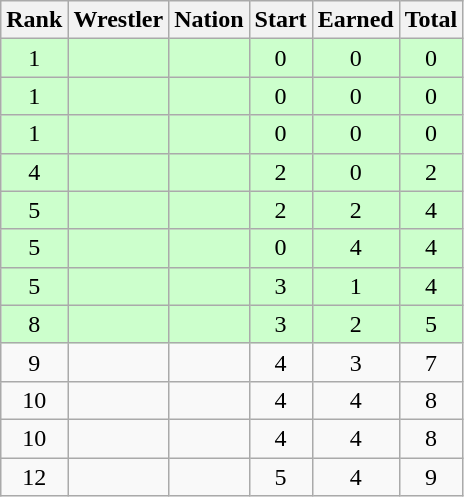<table class="wikitable sortable" style="text-align:center;">
<tr>
<th>Rank</th>
<th>Wrestler</th>
<th>Nation</th>
<th>Start</th>
<th>Earned</th>
<th>Total</th>
</tr>
<tr style="background:#cfc;">
<td>1</td>
<td align=left></td>
<td align=left></td>
<td>0</td>
<td>0</td>
<td>0</td>
</tr>
<tr style="background:#cfc;">
<td>1</td>
<td align=left></td>
<td align=left></td>
<td>0</td>
<td>0</td>
<td>0</td>
</tr>
<tr style="background:#cfc;">
<td>1</td>
<td align=left></td>
<td align=left></td>
<td>0</td>
<td>0</td>
<td>0</td>
</tr>
<tr style="background:#cfc;">
<td>4</td>
<td align=left></td>
<td align=left></td>
<td>2</td>
<td>0</td>
<td>2</td>
</tr>
<tr style="background:#cfc;">
<td>5</td>
<td align=left></td>
<td align=left></td>
<td>2</td>
<td>2</td>
<td>4</td>
</tr>
<tr style="background:#cfc;">
<td>5</td>
<td align=left></td>
<td align=left></td>
<td>0</td>
<td>4</td>
<td>4</td>
</tr>
<tr style="background:#cfc;">
<td>5</td>
<td align=left></td>
<td align=left></td>
<td>3</td>
<td>1</td>
<td>4</td>
</tr>
<tr style="background:#cfc;">
<td>8</td>
<td align=left></td>
<td align=left></td>
<td>3</td>
<td>2</td>
<td>5</td>
</tr>
<tr>
<td>9</td>
<td align=left></td>
<td align=left></td>
<td>4</td>
<td>3</td>
<td>7</td>
</tr>
<tr>
<td>10</td>
<td align=left></td>
<td align=left></td>
<td>4</td>
<td>4</td>
<td>8</td>
</tr>
<tr>
<td>10</td>
<td align=left></td>
<td align=left></td>
<td>4</td>
<td>4</td>
<td>8</td>
</tr>
<tr>
<td>12</td>
<td align=left></td>
<td align=left></td>
<td>5</td>
<td>4</td>
<td>9</td>
</tr>
</table>
